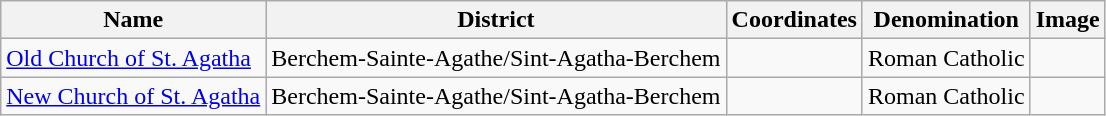<table class="wikitable sortable">
<tr>
<th>Name</th>
<th>District</th>
<th>Coordinates</th>
<th>Denomination</th>
<th>Image</th>
</tr>
<tr>
<td><a href='#'>Old Church of St. Agatha</a></td>
<td>Berchem-Sainte-Agathe/Sint-Agatha-Berchem</td>
<td></td>
<td>Roman Catholic</td>
<td></td>
</tr>
<tr>
<td><a href='#'>New Church of St. Agatha</a></td>
<td>Berchem-Sainte-Agathe/Sint-Agatha-Berchem</td>
<td></td>
<td>Roman Catholic</td>
<td></td>
</tr>
</table>
